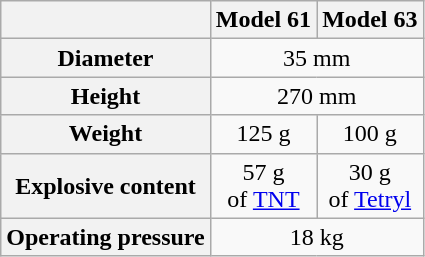<table class=wikitable style="text-align:center;">
<tr>
<th></th>
<th>Model 61</th>
<th>Model 63</th>
</tr>
<tr>
<th>Diameter</th>
<td colspan=2>35 mm</td>
</tr>
<tr>
<th>Height</th>
<td colspan=2>270 mm</td>
</tr>
<tr>
<th>Weight</th>
<td>125 g</td>
<td>100 g</td>
</tr>
<tr>
<th>Explosive content</th>
<td>57 g <br> of <a href='#'>TNT</a></td>
<td>30 g <br> of <a href='#'>Tetryl</a></td>
</tr>
<tr>
<th>Operating pressure</th>
<td colspan=2>18 kg</td>
</tr>
</table>
